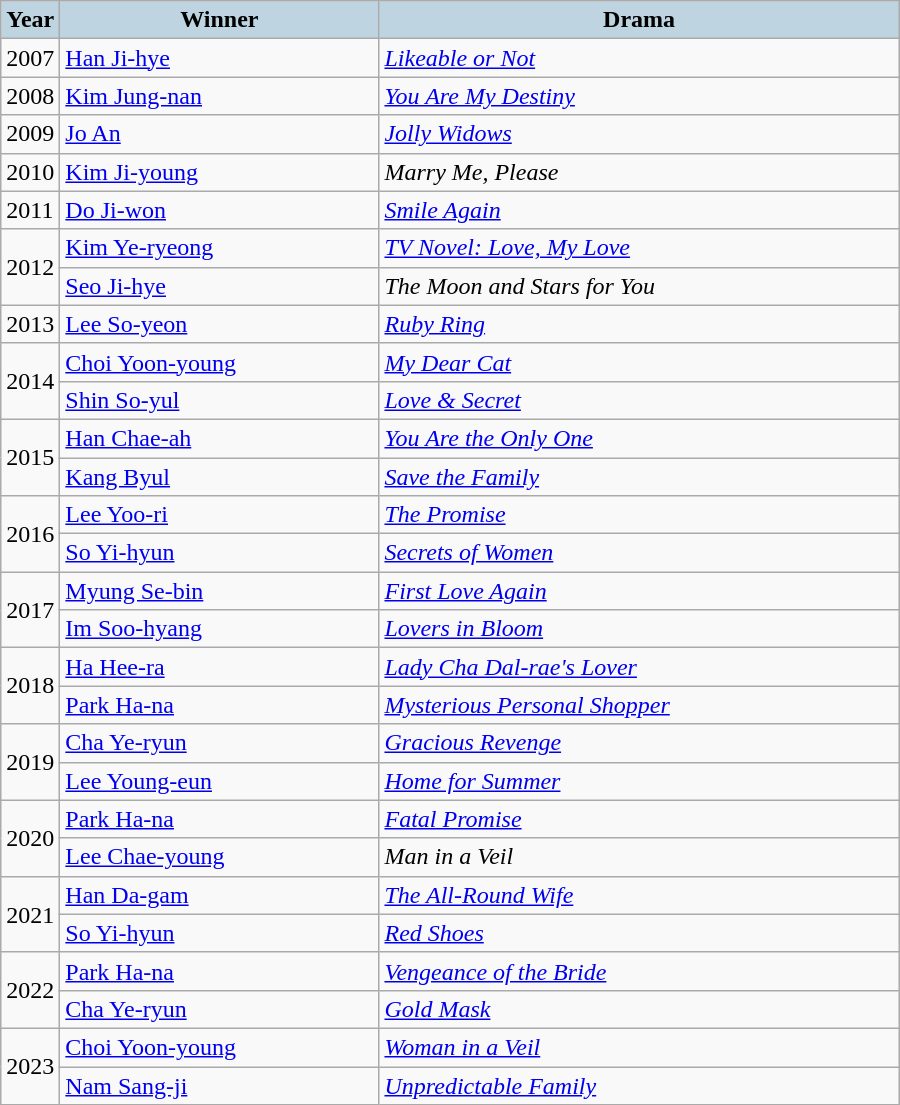<table class="wikitable" style="width:600px">
<tr>
<th style="background:#BED5E1;" width="30">Year</th>
<th style="background:#BED5E1;">Winner</th>
<th style="background:#BED5E1;">Drama</th>
</tr>
<tr>
<td>2007</td>
<td><a href='#'>Han Ji-hye</a></td>
<td><em><a href='#'>Likeable or Not</a></em></td>
</tr>
<tr>
<td>2008</td>
<td><a href='#'>Kim Jung-nan</a></td>
<td><em><a href='#'>You Are My Destiny</a></em></td>
</tr>
<tr>
<td>2009</td>
<td><a href='#'>Jo An</a></td>
<td><em><a href='#'>Jolly Widows</a></em></td>
</tr>
<tr>
<td>2010</td>
<td><a href='#'>Kim Ji-young</a></td>
<td><em>Marry Me, Please</em></td>
</tr>
<tr>
<td>2011</td>
<td><a href='#'>Do Ji-won</a></td>
<td><em><a href='#'>Smile Again</a></em></td>
</tr>
<tr>
<td rowspan="2">2012</td>
<td><a href='#'>Kim Ye-ryeong</a></td>
<td><em><a href='#'>TV Novel: Love, My Love</a></em></td>
</tr>
<tr>
<td><a href='#'>Seo Ji-hye</a></td>
<td><em>The Moon and Stars for You</em></td>
</tr>
<tr>
<td>2013</td>
<td><a href='#'>Lee So-yeon</a></td>
<td><em><a href='#'>Ruby Ring</a></em></td>
</tr>
<tr>
<td rowspan="2">2014</td>
<td><a href='#'>Choi Yoon-young</a></td>
<td><em><a href='#'>My Dear Cat</a></em></td>
</tr>
<tr>
<td><a href='#'>Shin So-yul</a></td>
<td><em><a href='#'>Love & Secret</a></em></td>
</tr>
<tr>
<td rowspan="2">2015</td>
<td><a href='#'>Han Chae-ah</a></td>
<td><em><a href='#'>You Are the Only One</a></em></td>
</tr>
<tr>
<td><a href='#'>Kang Byul</a></td>
<td><em><a href='#'>Save the Family</a></em></td>
</tr>
<tr>
<td rowspan="2">2016</td>
<td><a href='#'>Lee Yoo-ri</a></td>
<td><em><a href='#'>The Promise</a></em></td>
</tr>
<tr>
<td><a href='#'>So Yi-hyun</a></td>
<td><em><a href='#'>Secrets of Women</a></em></td>
</tr>
<tr>
<td rowspan="2">2017</td>
<td><a href='#'>Myung Se-bin</a></td>
<td><em><a href='#'>First Love Again</a></em></td>
</tr>
<tr>
<td><a href='#'>Im Soo-hyang</a></td>
<td><em><a href='#'>Lovers in Bloom</a></em></td>
</tr>
<tr>
<td rowspan="2">2018</td>
<td><a href='#'>Ha Hee-ra</a></td>
<td><em><a href='#'>Lady Cha Dal-rae's Lover</a></em></td>
</tr>
<tr>
<td><a href='#'>Park Ha-na</a></td>
<td><em><a href='#'>Mysterious Personal Shopper</a></em></td>
</tr>
<tr>
<td rowspan="2">2019</td>
<td><a href='#'>Cha Ye-ryun</a></td>
<td><em><a href='#'>Gracious Revenge</a></em></td>
</tr>
<tr>
<td><a href='#'>Lee Young-eun</a></td>
<td><em><a href='#'>Home for Summer</a></em></td>
</tr>
<tr>
<td rowspan="2">2020</td>
<td><a href='#'>Park Ha-na</a></td>
<td><em><a href='#'>Fatal Promise</a></em></td>
</tr>
<tr>
<td><a href='#'>Lee Chae-young</a></td>
<td><em>Man in a Veil</em></td>
</tr>
<tr>
<td rowspan="2">2021</td>
<td><a href='#'>Han Da-gam</a></td>
<td><em><a href='#'>The All-Round Wife</a></em></td>
</tr>
<tr>
<td><a href='#'>So Yi-hyun</a></td>
<td><em><a href='#'>Red Shoes</a></em></td>
</tr>
<tr>
<td rowspan="2">2022</td>
<td><a href='#'>Park Ha-na</a></td>
<td><em><a href='#'>Vengeance of the Bride</a></em></td>
</tr>
<tr>
<td><a href='#'>Cha Ye-ryun</a></td>
<td><em><a href='#'>Gold Mask</a></em></td>
</tr>
<tr>
<td rowspan="2">2023</td>
<td><a href='#'>Choi Yoon-young</a></td>
<td><em><a href='#'>Woman in a Veil</a></em></td>
</tr>
<tr>
<td><a href='#'>Nam Sang-ji</a></td>
<td><em><a href='#'>Unpredictable Family</a></em></td>
</tr>
</table>
